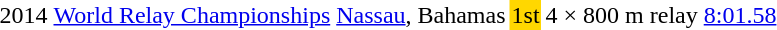<table>
<tr>
<td>2014</td>
<td><a href='#'>World Relay Championships</a></td>
<td><a href='#'>Nassau</a>, Bahamas</td>
<td style="background:gold;">1st</td>
<td>4 × 800 m relay</td>
<td><a href='#'>8:01.58</a></td>
</tr>
</table>
